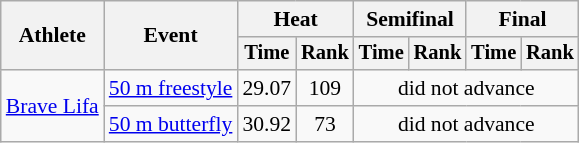<table class=wikitable style="font-size:90%">
<tr>
<th rowspan="2">Athlete</th>
<th rowspan="2">Event</th>
<th colspan="2">Heat</th>
<th colspan="2">Semifinal</th>
<th colspan="2">Final</th>
</tr>
<tr style="font-size:95%">
<th>Time</th>
<th>Rank</th>
<th>Time</th>
<th>Rank</th>
<th>Time</th>
<th>Rank</th>
</tr>
<tr align=center>
<td align=left rowspan=2><a href='#'>Brave Lifa</a></td>
<td align=left><a href='#'>50 m freestyle</a></td>
<td>29.07</td>
<td>109</td>
<td colspan=4>did not advance</td>
</tr>
<tr align=center>
<td align=left><a href='#'>50 m butterfly</a></td>
<td>30.92</td>
<td>73</td>
<td colspan=4>did not advance</td>
</tr>
</table>
